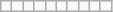<table class="wikitable">
<tr>
<td></td>
<td></td>
<td></td>
<td></td>
<td></td>
<td></td>
<td></td>
<td></td>
<td></td>
<td></td>
</tr>
</table>
